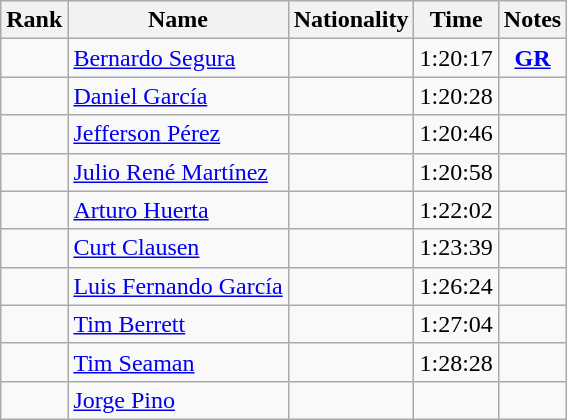<table class="wikitable sortable" style="text-align:center">
<tr>
<th>Rank</th>
<th>Name</th>
<th>Nationality</th>
<th>Time</th>
<th>Notes</th>
</tr>
<tr>
<td></td>
<td align=left><a href='#'>Bernardo Segura</a></td>
<td align=left></td>
<td>1:20:17</td>
<td><strong><a href='#'>GR</a></strong></td>
</tr>
<tr>
<td></td>
<td align=left><a href='#'>Daniel García</a></td>
<td align=left></td>
<td>1:20:28</td>
<td></td>
</tr>
<tr>
<td></td>
<td align=left><a href='#'>Jefferson Pérez</a></td>
<td align=left></td>
<td>1:20:46</td>
<td></td>
</tr>
<tr>
<td></td>
<td align=left><a href='#'>Julio René Martínez</a></td>
<td align=left></td>
<td>1:20:58</td>
<td></td>
</tr>
<tr>
<td></td>
<td align=left><a href='#'>Arturo Huerta</a></td>
<td align=left></td>
<td>1:22:02</td>
<td></td>
</tr>
<tr>
<td></td>
<td align=left><a href='#'>Curt Clausen</a></td>
<td align=left></td>
<td>1:23:39</td>
<td></td>
</tr>
<tr>
<td></td>
<td align=left><a href='#'>Luis Fernando García</a></td>
<td align=left></td>
<td>1:26:24</td>
<td></td>
</tr>
<tr>
<td></td>
<td align=left><a href='#'>Tim Berrett</a></td>
<td align=left></td>
<td>1:27:04</td>
<td></td>
</tr>
<tr>
<td></td>
<td align=left><a href='#'>Tim Seaman</a></td>
<td align=left></td>
<td>1:28:28</td>
<td></td>
</tr>
<tr>
<td></td>
<td align=left><a href='#'>Jorge Pino</a></td>
<td align=left></td>
<td></td>
<td></td>
</tr>
</table>
